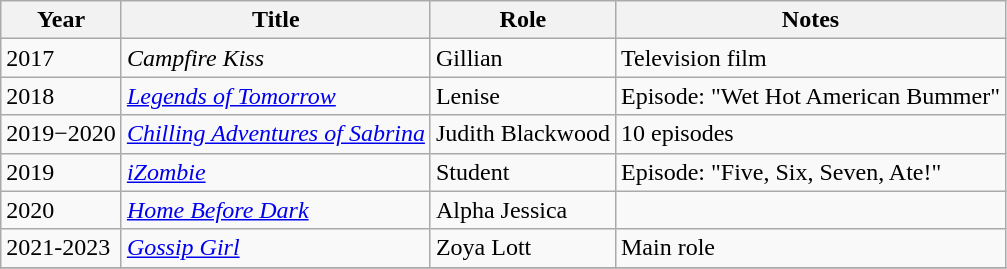<table class="wikitable plainrowheaders sortable">
<tr>
<th scope="col">Year</th>
<th scope="col">Title</th>
<th scope="col">Role</th>
<th scope="col" class="unsortable">Notes</th>
</tr>
<tr>
<td>2017</td>
<td><em>Campfire Kiss</em></td>
<td>Gillian</td>
<td>Television film</td>
</tr>
<tr>
<td>2018</td>
<td><em><a href='#'>Legends of Tomorrow</a></em></td>
<td>Lenise</td>
<td>Episode: "Wet Hot American Bummer"</td>
</tr>
<tr>
<td>2019−2020</td>
<td><em><a href='#'>Chilling Adventures of Sabrina</a></em></td>
<td>Judith Blackwood</td>
<td>10 episodes</td>
</tr>
<tr>
<td>2019</td>
<td><em><a href='#'>iZombie</a></em></td>
<td>Student</td>
<td>Episode: "Five, Six, Seven, Ate!"</td>
</tr>
<tr>
<td>2020</td>
<td><em><a href='#'>Home Before Dark</a></em></td>
<td>Alpha Jessica</td>
<td></td>
</tr>
<tr>
<td>2021-2023</td>
<td><em><a href='#'>Gossip Girl</a></em></td>
<td>Zoya Lott</td>
<td>Main role</td>
</tr>
<tr>
</tr>
</table>
